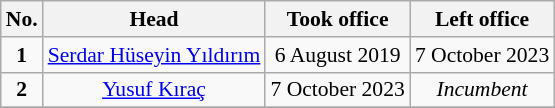<table class="wikitable" style="text-align:center; font-size:90%;">
<tr>
<th>No.</th>
<th>Head</th>
<th>Took office</th>
<th>Left office</th>
</tr>
<tr>
<td><strong>1</strong></td>
<td><a href='#'>Serdar Hüseyin Yıldırım</a></td>
<td>6 August 2019</td>
<td>7 October 2023</td>
</tr>
<tr>
<td><strong>2</strong></td>
<td><a href='#'>Yusuf Kıraç</a></td>
<td>7 October 2023</td>
<td><em>Incumbent</em></td>
</tr>
<tr>
</tr>
</table>
